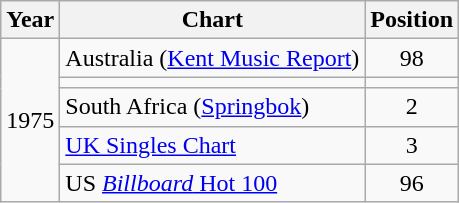<table class="wikitable sortable">
<tr>
<th>Year</th>
<th>Chart</th>
<th>Position</th>
</tr>
<tr>
<td rowspan="5">1975</td>
<td>Australia (<a href='#'>Kent Music Report</a>)</td>
<td align="center">98</td>
</tr>
<tr>
<td></td>
</tr>
<tr>
<td>South Africa (<a href='#'>Springbok</a>)</td>
<td align="center">2</td>
</tr>
<tr>
<td><a href='#'>UK Singles Chart</a></td>
<td align="center">3</td>
</tr>
<tr>
<td>US <a href='#'><em>Billboard</em> Hot 100</a></td>
<td align="center">96</td>
</tr>
</table>
